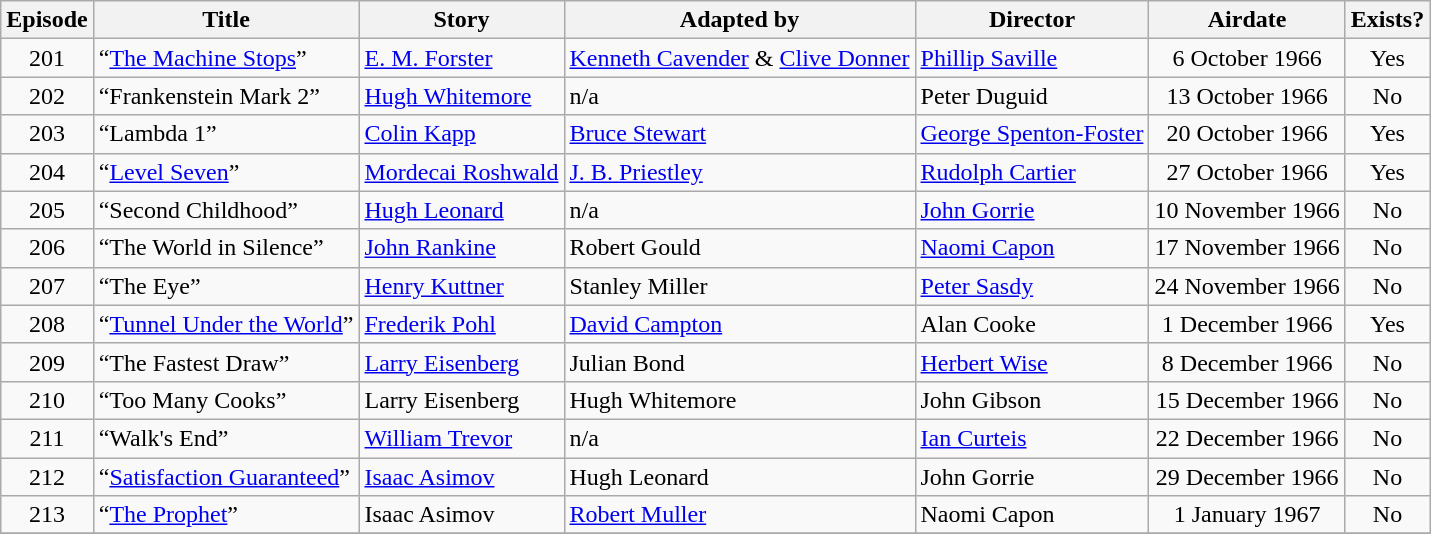<table class="wikitable">
<tr>
<th>Episode</th>
<th>Title</th>
<th>Story</th>
<th>Adapted by</th>
<th>Director</th>
<th>Airdate</th>
<th>Exists?</th>
</tr>
<tr>
<td align="center">201</td>
<td>“<a href='#'>The Machine Stops</a>”</td>
<td><a href='#'>E. M. Forster</a></td>
<td><a href='#'>Kenneth Cavender</a> & <a href='#'>Clive Donner</a></td>
<td><a href='#'>Phillip Saville</a></td>
<td align="center">6 October 1966</td>
<td align="center">Yes</td>
</tr>
<tr>
<td align="center">202</td>
<td>“Frankenstein Mark 2”</td>
<td><a href='#'>Hugh Whitemore</a></td>
<td>n/a</td>
<td>Peter Duguid</td>
<td align="center">13 October 1966</td>
<td align="center">No</td>
</tr>
<tr>
<td align="center">203</td>
<td>“Lambda 1”</td>
<td><a href='#'>Colin Kapp</a></td>
<td><a href='#'>Bruce Stewart</a></td>
<td><a href='#'>George Spenton-Foster</a></td>
<td align="center">20 October 1966</td>
<td align="center">Yes</td>
</tr>
<tr>
<td align="center">204</td>
<td>“<a href='#'>Level Seven</a>”</td>
<td><a href='#'>Mordecai Roshwald</a></td>
<td><a href='#'>J. B. Priestley</a></td>
<td><a href='#'>Rudolph Cartier</a></td>
<td align="center">27 October 1966</td>
<td align="center">Yes</td>
</tr>
<tr>
<td align="center">205</td>
<td>“Second Childhood”</td>
<td><a href='#'>Hugh Leonard</a></td>
<td>n/a</td>
<td><a href='#'>John Gorrie</a></td>
<td align="center">10 November 1966</td>
<td align="center">No</td>
</tr>
<tr>
<td align="center">206</td>
<td>“The World in Silence”</td>
<td><a href='#'>John Rankine</a></td>
<td>Robert Gould</td>
<td><a href='#'>Naomi Capon</a></td>
<td align="center">17 November 1966</td>
<td align="center">No</td>
</tr>
<tr>
<td align="center">207</td>
<td>“The Eye”</td>
<td><a href='#'>Henry Kuttner</a></td>
<td>Stanley Miller</td>
<td><a href='#'>Peter Sasdy</a></td>
<td align="center">24 November 1966</td>
<td align="center">No</td>
</tr>
<tr>
<td align="center">208</td>
<td>“<a href='#'>Tunnel Under the World</a>”</td>
<td><a href='#'>Frederik Pohl</a></td>
<td><a href='#'>David Campton</a></td>
<td>Alan Cooke</td>
<td align="center">1 December 1966</td>
<td align="center">Yes</td>
</tr>
<tr>
<td align="center">209</td>
<td>“The Fastest Draw”</td>
<td><a href='#'>Larry Eisenberg</a></td>
<td>Julian Bond</td>
<td><a href='#'>Herbert Wise</a></td>
<td align="center">8 December 1966</td>
<td align="center">No</td>
</tr>
<tr>
<td align="center">210</td>
<td>“Too Many Cooks”</td>
<td>Larry Eisenberg</td>
<td>Hugh Whitemore</td>
<td>John Gibson</td>
<td align="center">15 December 1966</td>
<td align="center">No</td>
</tr>
<tr>
<td align="center">211</td>
<td>“Walk's End”</td>
<td><a href='#'>William Trevor</a></td>
<td>n/a</td>
<td><a href='#'>Ian Curteis</a></td>
<td align="center">22 December 1966</td>
<td align="center">No</td>
</tr>
<tr>
<td align="center">212</td>
<td>“<a href='#'>Satisfaction Guaranteed</a>”</td>
<td><a href='#'>Isaac Asimov</a></td>
<td>Hugh Leonard</td>
<td>John Gorrie</td>
<td align="center">29 December 1966</td>
<td align="center">No</td>
</tr>
<tr>
<td align="center">213</td>
<td>“<a href='#'>The Prophet</a>”</td>
<td>Isaac Asimov</td>
<td><a href='#'>Robert Muller</a></td>
<td>Naomi Capon</td>
<td align="center">1 January 1967</td>
<td align="center">No</td>
</tr>
<tr>
</tr>
</table>
